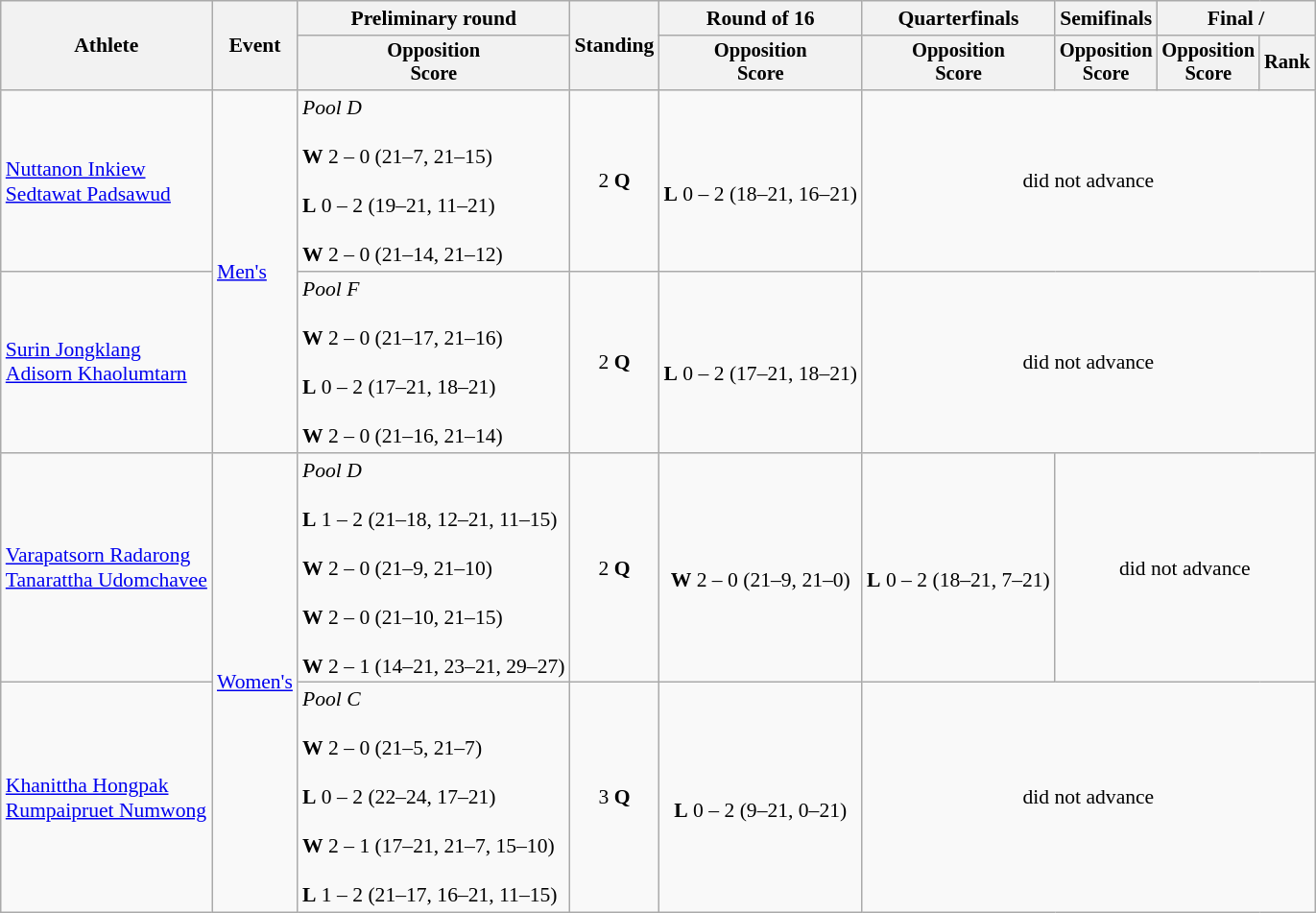<table class=wikitable style="font-size:90%">
<tr>
<th rowspan="2">Athlete</th>
<th rowspan="2">Event</th>
<th>Preliminary round</th>
<th rowspan="2">Standing</th>
<th>Round of 16</th>
<th>Quarterfinals</th>
<th>Semifinals</th>
<th colspan=2>Final / </th>
</tr>
<tr style="font-size:95%">
<th>Opposition<br>Score</th>
<th>Opposition<br>Score</th>
<th>Opposition<br>Score</th>
<th>Opposition<br>Score</th>
<th>Opposition<br>Score</th>
<th>Rank</th>
</tr>
<tr align=center>
<td align=left><a href='#'>Nuttanon Inkiew</a><br><a href='#'>Sedtawat Padsawud</a></td>
<td align=left rowspan=2><a href='#'>Men's</a></td>
<td align=left><em>Pool D</em><br><br><strong>W</strong> 2 – 0 (21–7, 21–15) <br> <br><strong>L</strong> 0 – 2 (19–21, 11–21) <br> <br><strong>W</strong> 2 – 0 (21–14, 21–12)</td>
<td>2 <strong>Q</strong></td>
<td> <br><strong>L</strong> 0 – 2 (18–21, 16–21)</td>
<td colspan=4>did not advance</td>
</tr>
<tr align=center>
<td align=left><a href='#'>Surin Jongklang</a><br><a href='#'>Adisorn Khaolumtarn</a></td>
<td align=left><em>Pool F</em><br> <br><strong>W</strong> 2 – 0 (21–17, 21–16) <br> <br><strong>L</strong> 0 – 2 (17–21, 18–21) <br> <br><strong>W</strong> 2 – 0 (21–16, 21–14)</td>
<td>2 <strong>Q</strong></td>
<td> <br><strong>L</strong> 0 – 2 (17–21, 18–21)</td>
<td colspan=4>did not advance</td>
</tr>
<tr align=center>
<td align=left><a href='#'>Varapatsorn Radarong</a><br><a href='#'>Tanarattha Udomchavee</a></td>
<td align=left rowspan=2><a href='#'>Women's</a></td>
<td align=left><em>Pool D</em><br> <br><strong>L</strong> 1 – 2 (21–18, 12–21, 11–15) <br> <br><strong>W</strong> 2 – 0 (21–9, 21–10) <br> <br><strong>W</strong> 2 – 0 (21–10, 21–15) <br> <br><strong>W</strong> 2 – 1 (14–21, 23–21, 29–27)</td>
<td>2 <strong>Q</strong></td>
<td> <br><strong>W</strong> 2 – 0 (21–9, 21–0)</td>
<td> <br><strong>L</strong> 0 – 2 (18–21, 7–21)</td>
<td colspan=3>did not advance</td>
</tr>
<tr align=center>
<td align=left><a href='#'>Khanittha Hongpak</a><br><a href='#'>Rumpaipruet Numwong</a></td>
<td align=left><em>Pool C</em><br><br><strong>W</strong> 2 – 0 (21–5, 21–7)<br> <br><strong>L</strong> 0 – 2 (22–24, 17–21) <br> <br><strong>W</strong> 2 – 1 (17–21, 21–7, 15–10) <br> <br><strong>L</strong> 1 – 2 (21–17, 16–21, 11–15)</td>
<td>3 <strong>Q</strong></td>
<td> <br><strong>L</strong> 0 – 2 (9–21, 0–21)</td>
<td colspan=4>did not advance</td>
</tr>
</table>
